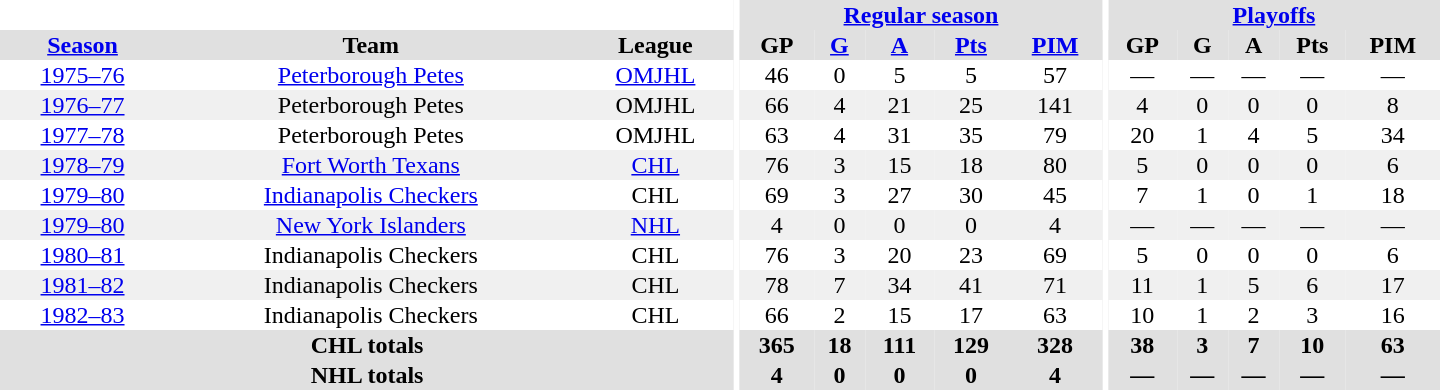<table border="0" cellpadding="1" cellspacing="0" style="text-align:center; width:60em">
<tr bgcolor="#e0e0e0">
<th colspan="3" bgcolor="#ffffff"></th>
<th rowspan="100" bgcolor="#ffffff"></th>
<th colspan="5"><a href='#'>Regular season</a></th>
<th rowspan="100" bgcolor="#ffffff"></th>
<th colspan="5"><a href='#'>Playoffs</a></th>
</tr>
<tr bgcolor="#e0e0e0">
<th><a href='#'>Season</a></th>
<th>Team</th>
<th>League</th>
<th>GP</th>
<th><a href='#'>G</a></th>
<th><a href='#'>A</a></th>
<th><a href='#'>Pts</a></th>
<th><a href='#'>PIM</a></th>
<th>GP</th>
<th>G</th>
<th>A</th>
<th>Pts</th>
<th>PIM</th>
</tr>
<tr>
<td><a href='#'>1975–76</a></td>
<td><a href='#'>Peterborough Petes</a></td>
<td><a href='#'>OMJHL</a></td>
<td>46</td>
<td>0</td>
<td>5</td>
<td>5</td>
<td>57</td>
<td>—</td>
<td>—</td>
<td>—</td>
<td>—</td>
<td>—</td>
</tr>
<tr bgcolor="#f0f0f0">
<td><a href='#'>1976–77</a></td>
<td>Peterborough Petes</td>
<td>OMJHL</td>
<td>66</td>
<td>4</td>
<td>21</td>
<td>25</td>
<td>141</td>
<td>4</td>
<td>0</td>
<td>0</td>
<td>0</td>
<td>8</td>
</tr>
<tr>
<td><a href='#'>1977–78</a></td>
<td>Peterborough Petes</td>
<td>OMJHL</td>
<td>63</td>
<td>4</td>
<td>31</td>
<td>35</td>
<td>79</td>
<td>20</td>
<td>1</td>
<td>4</td>
<td>5</td>
<td>34</td>
</tr>
<tr bgcolor="#f0f0f0">
<td><a href='#'>1978–79</a></td>
<td><a href='#'>Fort Worth Texans</a></td>
<td><a href='#'>CHL</a></td>
<td>76</td>
<td>3</td>
<td>15</td>
<td>18</td>
<td>80</td>
<td>5</td>
<td>0</td>
<td>0</td>
<td>0</td>
<td>6</td>
</tr>
<tr>
<td><a href='#'>1979–80</a></td>
<td><a href='#'>Indianapolis Checkers</a></td>
<td>CHL</td>
<td>69</td>
<td>3</td>
<td>27</td>
<td>30</td>
<td>45</td>
<td>7</td>
<td>1</td>
<td>0</td>
<td>1</td>
<td>18</td>
</tr>
<tr bgcolor="#f0f0f0">
<td><a href='#'>1979–80</a></td>
<td><a href='#'>New York Islanders</a></td>
<td><a href='#'>NHL</a></td>
<td>4</td>
<td>0</td>
<td>0</td>
<td>0</td>
<td>4</td>
<td>—</td>
<td>—</td>
<td>—</td>
<td>—</td>
<td>—</td>
</tr>
<tr>
<td><a href='#'>1980–81</a></td>
<td>Indianapolis Checkers</td>
<td>CHL</td>
<td>76</td>
<td>3</td>
<td>20</td>
<td>23</td>
<td>69</td>
<td>5</td>
<td>0</td>
<td>0</td>
<td>0</td>
<td>6</td>
</tr>
<tr bgcolor="#f0f0f0">
<td><a href='#'>1981–82</a></td>
<td>Indianapolis Checkers</td>
<td>CHL</td>
<td>78</td>
<td>7</td>
<td>34</td>
<td>41</td>
<td>71</td>
<td>11</td>
<td>1</td>
<td>5</td>
<td>6</td>
<td>17</td>
</tr>
<tr>
<td><a href='#'>1982–83</a></td>
<td>Indianapolis Checkers</td>
<td>CHL</td>
<td>66</td>
<td>2</td>
<td>15</td>
<td>17</td>
<td>63</td>
<td>10</td>
<td>1</td>
<td>2</td>
<td>3</td>
<td>16</td>
</tr>
<tr bgcolor="#e0e0e0">
<th colspan="3">CHL totals</th>
<th>365</th>
<th>18</th>
<th>111</th>
<th>129</th>
<th>328</th>
<th>38</th>
<th>3</th>
<th>7</th>
<th>10</th>
<th>63</th>
</tr>
<tr bgcolor="#e0e0e0">
<th colspan="3">NHL totals</th>
<th>4</th>
<th>0</th>
<th>0</th>
<th>0</th>
<th>4</th>
<th>—</th>
<th>—</th>
<th>—</th>
<th>—</th>
<th>—</th>
</tr>
</table>
